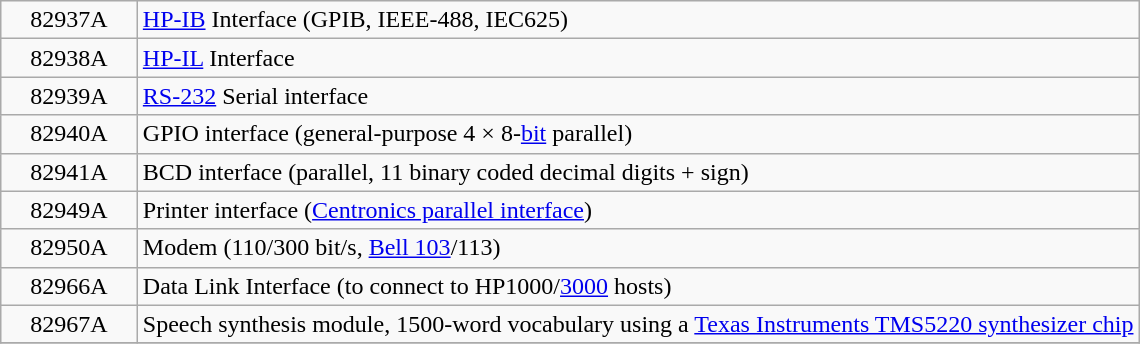<table class=wikitable>
<tr>
<td width="12%" style="text-align:center; white-space:nowrap;">82937A</td>
<td><a href='#'>HP-IB</a> Interface (GPIB, IEEE-488, IEC625)</td>
</tr>
<tr>
<td style="text-align:center; white-space:nowrap;">82938A</td>
<td><a href='#'>HP-IL</a> Interface</td>
</tr>
<tr>
<td style="text-align:center; white-space:nowrap;">82939A</td>
<td><a href='#'>RS-232</a> Serial interface</td>
</tr>
<tr>
<td style="text-align:center; white-space:nowrap;">82940A</td>
<td>GPIO interface (general-purpose 4 × 8-<a href='#'>bit</a> parallel)</td>
</tr>
<tr>
<td style="text-align:center; white-space:nowrap;">82941A</td>
<td>BCD interface (parallel, 11 binary coded decimal digits + sign)</td>
</tr>
<tr>
<td style="text-align:center; white-space:nowrap;">82949A</td>
<td>Printer interface (<a href='#'>Centronics parallel interface</a>)</td>
</tr>
<tr>
<td style="text-align:center; white-space:nowrap;">82950A</td>
<td>Modem (110/300 bit/s, <a href='#'>Bell 103</a>/113)</td>
</tr>
<tr>
<td style="text-align:center; white-space:nowrap;">82966A</td>
<td>Data Link Interface (to connect to HP1000/<a href='#'>3000</a> hosts)</td>
</tr>
<tr>
<td style="text-align:center; white-space:nowrap;">82967A</td>
<td>Speech synthesis module, 1500-word vocabulary using a <a href='#'>Texas Instruments TMS5220 synthesizer chip</a></td>
</tr>
<tr>
</tr>
</table>
